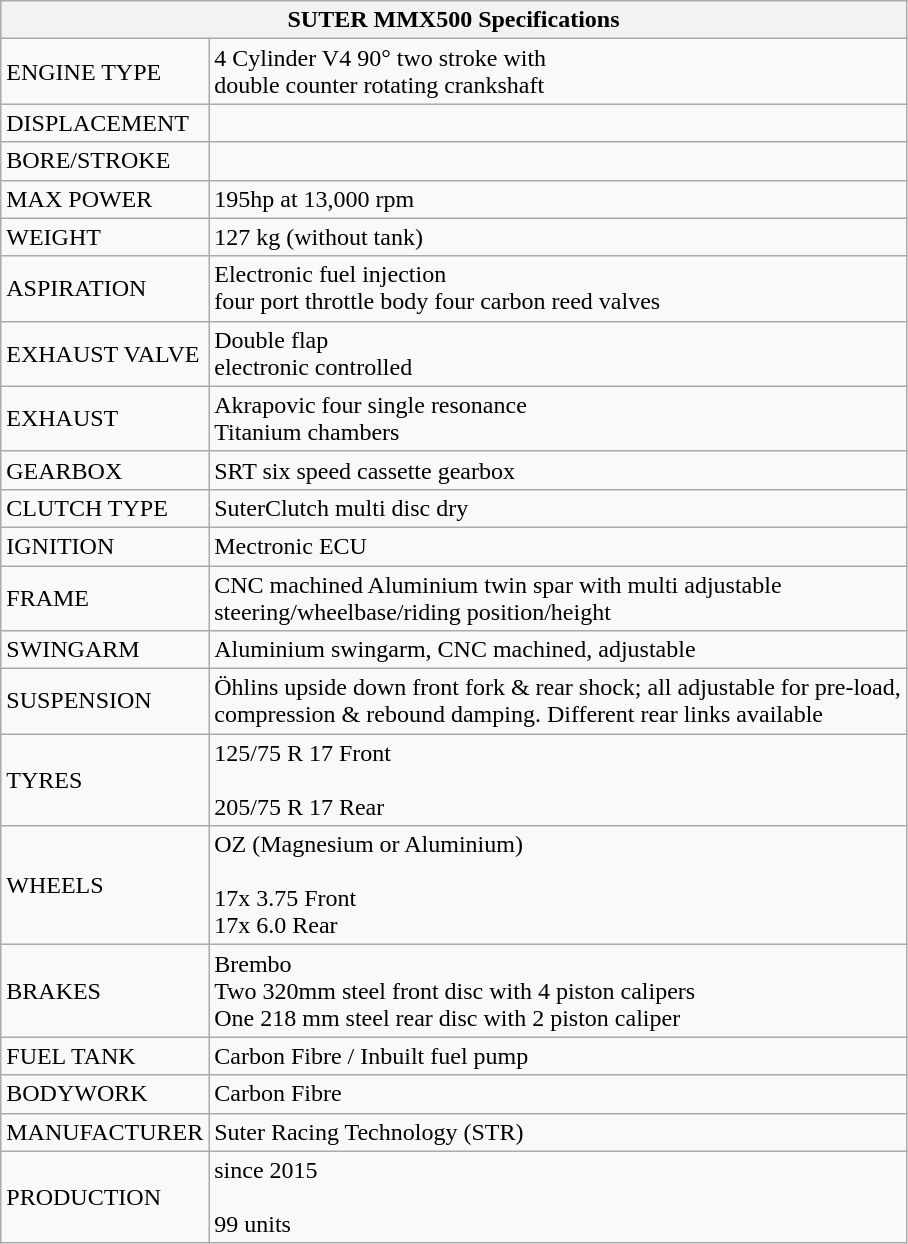<table class="wikitable">
<tr>
<th colspan=3>SUTER MMX500  Specifications</th>
</tr>
<tr>
<td>ENGINE TYPE</td>
<td>4 Cylinder V4 90° two stroke with<br>double counter rotating crankshaft</td>
</tr>
<tr>
<td>DISPLACEMENT</td>
<td></td>
</tr>
<tr>
<td>BORE/STROKE</td>
<td></td>
</tr>
<tr>
<td>MAX POWER</td>
<td>195hp at 13,000 rpm</td>
</tr>
<tr>
<td>WEIGHT</td>
<td>127 kg (without tank)</td>
</tr>
<tr>
<td>ASPIRATION</td>
<td>Electronic fuel injection<br>four port throttle body
four carbon reed valves</td>
</tr>
<tr>
<td>EXHAUST VALVE</td>
<td>Double flap<br>electronic controlled</td>
</tr>
<tr>
<td>EXHAUST</td>
<td>Akrapovic four single resonance<br>Titanium chambers</td>
</tr>
<tr>
<td>GEARBOX</td>
<td>SRT six speed cassette gearbox</td>
</tr>
<tr>
<td>CLUTCH TYPE</td>
<td>SuterClutch multi disc dry</td>
</tr>
<tr>
<td>IGNITION</td>
<td>Mectronic ECU</td>
</tr>
<tr>
<td>FRAME</td>
<td>CNC machined Aluminium twin spar with multi adjustable<br>steering/wheelbase/riding position/height</td>
</tr>
<tr>
<td>SWINGARM</td>
<td>Aluminium swingarm, CNC machined, adjustable</td>
</tr>
<tr>
<td>SUSPENSION</td>
<td>Öhlins upside down front fork & rear shock; all adjustable for pre-load,<br>compression & rebound damping. Different rear links available</td>
</tr>
<tr>
<td>TYRES</td>
<td>125/75 R 17 Front<br><br>205/75 R 17 Rear</td>
</tr>
<tr>
<td>WHEELS</td>
<td>OZ (Magnesium or Aluminium)<br><br>17x 3.75 Front<br>
17x 6.0 Rear</td>
</tr>
<tr>
<td>BRAKES</td>
<td>Brembo<br>Two 320mm steel front disc with 4 piston calipers<br>
One 218 mm steel rear disc with 2 piston caliper</td>
</tr>
<tr>
<td>FUEL TANK</td>
<td>Carbon Fibre / Inbuilt fuel pump</td>
</tr>
<tr>
<td>BODYWORK</td>
<td>Carbon Fibre</td>
</tr>
<tr>
<td>MANUFACTURER</td>
<td>Suter Racing Technology (STR)</td>
</tr>
<tr>
<td>PRODUCTION</td>
<td>since 2015<br><br>99 units</td>
</tr>
</table>
